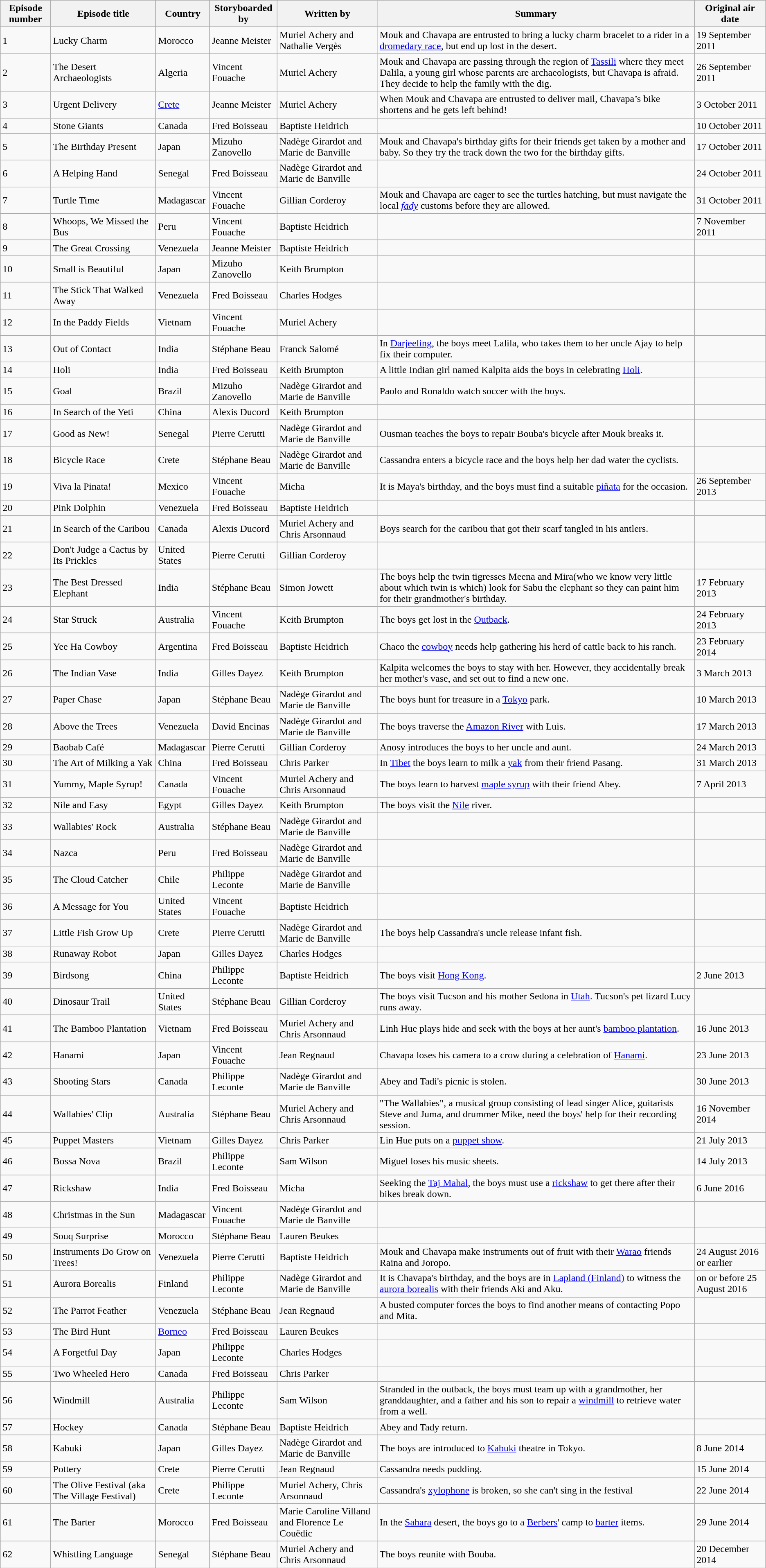<table class="wikitable sortable">
<tr>
<th>Episode number</th>
<th>Episode title</th>
<th>Country</th>
<th>Storyboarded by</th>
<th>Written by</th>
<th>Summary</th>
<th>Original air date</th>
</tr>
<tr>
<td>1</td>
<td>Lucky Charm</td>
<td>Morocco</td>
<td>Jeanne Meister</td>
<td>Muriel Achery and Nathalie Vergès</td>
<td>Mouk and Chavapa are entrusted to bring a lucky charm bracelet to a rider in a <a href='#'>dromedary race</a>, but end up lost in the desert.</td>
<td>19 September 2011</td>
</tr>
<tr>
<td>2</td>
<td>The Desert Archaeologists</td>
<td>Algeria</td>
<td>Vincent Fouache</td>
<td>Muriel Achery</td>
<td>Mouk and Chavapa are passing through the region of <a href='#'>Tassili</a> where they meet Dalila, a young girl whose parents are archaeologists, but Chavapa is afraid. They decide to help the family with the dig.</td>
<td>26 September 2011</td>
</tr>
<tr>
<td>3</td>
<td>Urgent Delivery</td>
<td><a href='#'>Crete</a></td>
<td>Jeanne Meister</td>
<td>Muriel Achery</td>
<td>When Mouk and Chavapa are entrusted to deliver mail, Chavapa’s bike shortens and he gets left behind!</td>
<td>3 October 2011</td>
</tr>
<tr>
<td>4</td>
<td>Stone Giants</td>
<td>Canada</td>
<td>Fred Boisseau</td>
<td>Baptiste Heidrich</td>
<td></td>
<td>10 October 2011</td>
</tr>
<tr>
<td>5</td>
<td>The Birthday Present</td>
<td>Japan</td>
<td>Mizuho Zanovello</td>
<td>Nadège Girardot and Marie de Banville</td>
<td>Mouk and Chavapa's birthday gifts for their friends get taken by a mother and baby. So they try the track down the two for the birthday gifts.</td>
<td>17 October 2011</td>
</tr>
<tr>
<td>6</td>
<td>A Helping Hand</td>
<td>Senegal</td>
<td>Fred Boisseau</td>
<td>Nadège Girardot and Marie de Banville</td>
<td></td>
<td>24 October 2011</td>
</tr>
<tr>
<td>7</td>
<td>Turtle Time</td>
<td>Madagascar</td>
<td>Vincent Fouache</td>
<td>Gillian Corderoy</td>
<td>Mouk and Chavapa are eager to see the turtles hatching, but must navigate the local <em><a href='#'>fady</a></em> customs before they are allowed.</td>
<td>31 October 2011</td>
</tr>
<tr>
<td>8</td>
<td>Whoops, We Missed the Bus</td>
<td>Peru</td>
<td>Vincent Fouache</td>
<td>Baptiste Heidrich</td>
<td></td>
<td>7 November 2011</td>
</tr>
<tr>
<td>9</td>
<td>The Great Crossing</td>
<td>Venezuela</td>
<td>Jeanne Meister</td>
<td>Baptiste Heidrich</td>
<td></td>
<td></td>
</tr>
<tr>
<td>10</td>
<td>Small is Beautiful</td>
<td>Japan</td>
<td>Mizuho Zanovello</td>
<td>Keith Brumpton</td>
<td></td>
<td></td>
</tr>
<tr>
<td>11</td>
<td>The Stick That Walked Away</td>
<td>Venezuela</td>
<td>Fred Boisseau</td>
<td>Charles Hodges</td>
<td></td>
<td></td>
</tr>
<tr>
<td>12</td>
<td>In the Paddy Fields</td>
<td>Vietnam</td>
<td>Vincent Fouache</td>
<td>Muriel Achery</td>
<td></td>
<td></td>
</tr>
<tr>
<td>13</td>
<td>Out of Contact</td>
<td>India</td>
<td>Stéphane Beau</td>
<td>Franck Salomé</td>
<td>In <a href='#'>Darjeeling</a>, the boys meet Lalila, who takes them to her uncle Ajay to help fix their computer.</td>
<td></td>
</tr>
<tr>
<td>14</td>
<td>Holi</td>
<td>India</td>
<td>Fred Boisseau</td>
<td>Keith Brumpton</td>
<td>A little Indian girl named Kalpita aids the boys in celebrating <a href='#'>Holi</a>.</td>
<td></td>
</tr>
<tr>
<td>15</td>
<td>Goal</td>
<td>Brazil</td>
<td>Mizuho Zanovello</td>
<td>Nadège Girardot and Marie de Banville</td>
<td>Paolo and Ronaldo watch soccer with the boys.</td>
<td></td>
</tr>
<tr>
<td>16</td>
<td>In Search of the Yeti</td>
<td>China</td>
<td>Alexis Ducord</td>
<td>Keith Brumpton</td>
<td></td>
<td></td>
</tr>
<tr>
<td>17</td>
<td>Good as New!</td>
<td>Senegal</td>
<td>Pierre Cerutti</td>
<td>Nadège Girardot and Marie de Banville</td>
<td>Ousman teaches the boys to repair Bouba's bicycle after Mouk breaks it.</td>
<td></td>
</tr>
<tr>
<td>18</td>
<td>Bicycle Race</td>
<td>Crete</td>
<td>Stéphane Beau</td>
<td>Nadège Girardot and Marie de Banville</td>
<td>Cassandra enters a bicycle race and the boys help her dad water the cyclists.</td>
<td></td>
</tr>
<tr>
<td>19</td>
<td>Viva la Pinata!</td>
<td>Mexico</td>
<td>Vincent Fouache</td>
<td>Micha</td>
<td>It is Maya's birthday, and the boys must find a suitable <a href='#'>piñata</a> for the occasion.</td>
<td>26 September 2013</td>
</tr>
<tr>
<td>20</td>
<td>Pink Dolphin</td>
<td>Venezuela</td>
<td>Fred Boisseau</td>
<td>Baptiste Heidrich</td>
<td></td>
<td></td>
</tr>
<tr>
<td>21</td>
<td>In Search of the Caribou</td>
<td>Canada</td>
<td>Alexis Ducord</td>
<td>Muriel Achery and Chris Arsonnaud</td>
<td>Boys search for the caribou that got their scarf tangled in his antlers.</td>
<td></td>
</tr>
<tr>
<td>22</td>
<td>Don't Judge a Cactus by Its Prickles</td>
<td>United States</td>
<td>Pierre Cerutti</td>
<td>Gillian Corderoy</td>
<td></td>
<td></td>
</tr>
<tr>
<td>23</td>
<td>The Best Dressed Elephant</td>
<td>India</td>
<td>Stéphane Beau</td>
<td>Simon Jowett</td>
<td>The boys help the twin tigresses Meena and Mira(who we know very little about which twin is which) look for Sabu the elephant so they can paint him for their grandmother's birthday.</td>
<td>17 February 2013</td>
</tr>
<tr>
<td>24</td>
<td>Star Struck</td>
<td>Australia</td>
<td>Vincent Fouache</td>
<td>Keith Brumpton</td>
<td>The boys get lost in the <a href='#'>Outback</a>.</td>
<td>24 February 2013</td>
</tr>
<tr>
<td>25</td>
<td>Yee Ha Cowboy</td>
<td>Argentina</td>
<td>Fred Boisseau</td>
<td>Baptiste Heidrich</td>
<td>Chaco the <a href='#'>cowboy</a> needs help gathering his herd of cattle back to his ranch.</td>
<td>23 February 2014</td>
</tr>
<tr>
<td>26</td>
<td>The Indian Vase</td>
<td>India</td>
<td>Gilles Dayez</td>
<td>Keith Brumpton</td>
<td>Kalpita welcomes the boys to stay with her. However, they accidentally break her mother's vase, and set out to find a new one.</td>
<td>3 March 2013</td>
</tr>
<tr>
<td>27</td>
<td>Paper Chase</td>
<td>Japan</td>
<td>Stéphane Beau</td>
<td>Nadège Girardot and Marie de Banville</td>
<td>The boys hunt for treasure in a <a href='#'>Tokyo</a> park.</td>
<td>10 March 2013</td>
</tr>
<tr>
<td>28</td>
<td>Above the Trees</td>
<td>Venezuela</td>
<td>David Encinas</td>
<td>Nadège Girardot and Marie de Banville</td>
<td>The boys traverse the <a href='#'>Amazon River</a> with Luis.</td>
<td>17 March 2013</td>
</tr>
<tr>
<td>29</td>
<td>Baobab Café</td>
<td>Madagascar</td>
<td>Pierre Cerutti</td>
<td>Gillian Corderoy</td>
<td>Anosy introduces the boys to her uncle and aunt.</td>
<td>24 March 2013</td>
</tr>
<tr>
<td>30</td>
<td>The Art of Milking a Yak</td>
<td>China</td>
<td>Fred Boisseau</td>
<td>Chris Parker</td>
<td>In <a href='#'>Tibet</a> the boys learn to milk a <a href='#'>yak</a> from their friend Pasang.</td>
<td>31 March 2013</td>
</tr>
<tr>
<td>31</td>
<td>Yummy, Maple Syrup!</td>
<td>Canada</td>
<td>Vincent Fouache</td>
<td>Muriel Achery and Chris Arsonnaud</td>
<td>The boys learn to harvest <a href='#'>maple syrup</a> with their friend Abey.</td>
<td>7 April 2013</td>
</tr>
<tr>
<td>32</td>
<td>Nile and Easy</td>
<td>Egypt</td>
<td>Gilles Dayez</td>
<td>Keith Brumpton</td>
<td>The boys visit the <a href='#'>Nile</a> river.</td>
<td></td>
</tr>
<tr>
<td>33</td>
<td>Wallabies' Rock</td>
<td>Australia</td>
<td>Stéphane Beau</td>
<td>Nadège Girardot and Marie de Banville</td>
<td></td>
<td></td>
</tr>
<tr>
<td>34</td>
<td>Nazca</td>
<td>Peru</td>
<td>Fred Boisseau</td>
<td>Nadège Girardot and Marie de Banville</td>
<td></td>
<td></td>
</tr>
<tr>
<td>35</td>
<td>The Cloud Catcher</td>
<td>Chile</td>
<td>Philippe Leconte</td>
<td>Nadège Girardot and Marie de Banville</td>
<td></td>
<td></td>
</tr>
<tr>
<td>36</td>
<td>A Message for You</td>
<td>United States</td>
<td>Vincent Fouache</td>
<td>Baptiste Heidrich</td>
<td></td>
<td></td>
</tr>
<tr>
<td>37</td>
<td>Little Fish Grow Up</td>
<td>Crete</td>
<td>Pierre Cerutti</td>
<td>Nadège Girardot and Marie de Banville</td>
<td>The boys help Cassandra's uncle release infant fish.</td>
<td></td>
</tr>
<tr>
<td>38</td>
<td>Runaway Robot</td>
<td>Japan</td>
<td>Gilles Dayez</td>
<td>Charles Hodges</td>
<td></td>
<td></td>
</tr>
<tr>
<td>39</td>
<td>Birdsong</td>
<td>China</td>
<td>Philippe Leconte</td>
<td>Baptiste Heidrich</td>
<td>The boys visit <a href='#'>Hong Kong</a>.</td>
<td>2 June 2013</td>
</tr>
<tr>
<td>40</td>
<td>Dinosaur Trail</td>
<td>United States</td>
<td>Stéphane Beau</td>
<td>Gillian Corderoy</td>
<td>The boys visit Tucson and his mother Sedona in <a href='#'>Utah</a>. Tucson's pet lizard Lucy runs away.</td>
<td></td>
</tr>
<tr>
<td>41</td>
<td>The Bamboo Plantation</td>
<td>Vietnam</td>
<td>Fred Boisseau</td>
<td>Muriel Achery and Chris Arsonnaud</td>
<td>Linh Hue plays hide and seek with the boys at her aunt's <a href='#'>bamboo plantation</a>.</td>
<td>16 June 2013</td>
</tr>
<tr>
<td>42</td>
<td>Hanami</td>
<td>Japan</td>
<td>Vincent Fouache</td>
<td>Jean Regnaud</td>
<td>Chavapa loses his camera to a crow during a celebration of <a href='#'>Hanami</a>.</td>
<td>23 June 2013</td>
</tr>
<tr>
<td>43</td>
<td>Shooting Stars</td>
<td>Canada</td>
<td>Philippe Leconte</td>
<td>Nadège Girardot and Marie de Banville</td>
<td>Abey and Tadi's picnic is stolen.</td>
<td>30 June 2013</td>
</tr>
<tr>
<td>44</td>
<td>Wallabies' Clip</td>
<td>Australia</td>
<td>Stéphane Beau</td>
<td>Muriel Achery and Chris Arsonnaud</td>
<td>"The Wallabies", a musical group consisting of lead singer Alice, guitarists Steve and Juma, and drummer Mike, need the boys' help for their recording session.</td>
<td>16 November 2014</td>
</tr>
<tr>
<td>45</td>
<td>Puppet Masters</td>
<td>Vietnam</td>
<td>Gilles Dayez</td>
<td>Chris Parker</td>
<td>Lin Hue puts on a <a href='#'>puppet show</a>.</td>
<td>21 July 2013</td>
</tr>
<tr>
<td>46</td>
<td>Bossa Nova</td>
<td>Brazil</td>
<td>Philippe Leconte</td>
<td>Sam Wilson</td>
<td>Miguel loses his music sheets.</td>
<td>14 July 2013</td>
</tr>
<tr>
<td>47</td>
<td>Rickshaw</td>
<td>India</td>
<td>Fred Boisseau</td>
<td>Micha</td>
<td>Seeking the <a href='#'>Taj Mahal</a>, the boys must use a <a href='#'>rickshaw</a> to get there after their bikes break down.</td>
<td>6 June 2016</td>
</tr>
<tr>
<td>48</td>
<td>Christmas in the Sun</td>
<td>Madagascar</td>
<td>Vincent Fouache</td>
<td>Nadège Girardot and Marie de Banville</td>
<td></td>
<td></td>
</tr>
<tr>
<td>49</td>
<td>Souq Surprise</td>
<td>Morocco</td>
<td>Stéphane Beau</td>
<td>Lauren Beukes</td>
<td></td>
<td></td>
</tr>
<tr>
<td>50</td>
<td>Instruments Do Grow on Trees!</td>
<td>Venezuela</td>
<td>Pierre Cerutti</td>
<td>Baptiste Heidrich</td>
<td>Mouk and Chavapa make instruments out of fruit with their <a href='#'>Warao</a> friends Raina and Joropo.</td>
<td>24 August 2016 or earlier</td>
</tr>
<tr>
<td>51</td>
<td>Aurora Borealis</td>
<td>Finland</td>
<td>Philippe Leconte</td>
<td>Nadège Girardot and Marie de Banville</td>
<td>It is Chavapa's birthday, and the boys are in <a href='#'>Lapland (Finland)</a> to witness the <a href='#'>aurora borealis</a> with their friends Aki and Aku.</td>
<td>on or before 25 August 2016</td>
</tr>
<tr>
<td>52</td>
<td>The Parrot Feather</td>
<td>Venezuela</td>
<td>Stéphane Beau</td>
<td>Jean Regnaud</td>
<td>A busted computer forces the boys to find another means of contacting Popo and Mita.</td>
<td></td>
</tr>
<tr>
<td>53</td>
<td>The Bird Hunt</td>
<td><a href='#'>Borneo</a></td>
<td>Fred Boisseau</td>
<td>Lauren Beukes</td>
<td></td>
<td></td>
</tr>
<tr>
<td>54</td>
<td>A Forgetful Day</td>
<td>Japan</td>
<td>Philippe Leconte</td>
<td>Charles Hodges</td>
<td></td>
<td></td>
</tr>
<tr>
<td>55</td>
<td>Two Wheeled Hero</td>
<td>Canada</td>
<td>Fred Boisseau</td>
<td>Chris Parker</td>
<td></td>
<td></td>
</tr>
<tr>
<td>56</td>
<td>Windmill</td>
<td>Australia</td>
<td>Philippe Leconte</td>
<td>Sam Wilson</td>
<td>Stranded in the outback, the boys must team up with a grandmother, her granddaughter, and a father and his son to repair a <a href='#'>windmill</a> to retrieve water from a well.</td>
<td></td>
</tr>
<tr>
<td>57</td>
<td>Hockey</td>
<td>Canada</td>
<td>Stéphane Beau</td>
<td>Baptiste Heidrich</td>
<td>Abey and Tady return.</td>
<td></td>
</tr>
<tr>
<td>58</td>
<td>Kabuki</td>
<td>Japan</td>
<td>Gilles Dayez</td>
<td>Nadège Girardot and Marie de Banville</td>
<td>The boys are introduced to <a href='#'>Kabuki</a> theatre in Tokyo.</td>
<td>8 June 2014</td>
</tr>
<tr>
<td>59</td>
<td>Pottery</td>
<td>Crete</td>
<td>Pierre Cerutti</td>
<td>Jean Regnaud</td>
<td>Cassandra needs pudding.</td>
<td>15 June 2014</td>
</tr>
<tr>
<td>60</td>
<td>The Olive Festival (aka The Village Festival)</td>
<td>Crete</td>
<td>Philippe Leconte</td>
<td>Muriel Achery, Chris Arsonnaud</td>
<td>Cassandra's <a href='#'>xylophone</a> is broken, so she can't sing in the festival</td>
<td>22 June 2014</td>
</tr>
<tr>
<td>61</td>
<td>The Barter</td>
<td>Morocco</td>
<td>Fred Boisseau</td>
<td>Marie Caroline Villand and Florence Le Couëdic</td>
<td>In the <a href='#'>Sahara</a> desert, the boys go to a <a href='#'>Berbers</a>' camp to <a href='#'>barter</a> items.</td>
<td>29 June 2014</td>
</tr>
<tr>
<td>62</td>
<td>Whistling Language</td>
<td>Senegal</td>
<td>Stéphane Beau</td>
<td>Muriel Achery and Chris Arsonnaud</td>
<td>The boys reunite with Bouba.</td>
<td>20 December 2014</td>
</tr>
</table>
